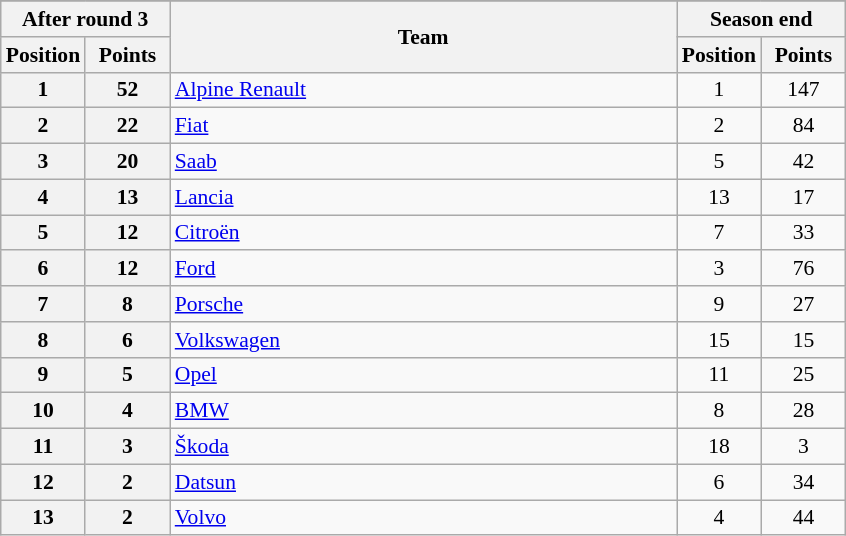<table class="wikitable" style="font-size:90%;">
<tr>
</tr>
<tr style="background:#efefef;">
<th width=20% colspan=2>After round 3</th>
<th width=60% rowspan=2>Team</th>
<th width=20% colspan=2>Season end</th>
</tr>
<tr style="background:#efefef;">
<th width=10%>Position</th>
<th width=10%>Points</th>
<th width=10%>Position</th>
<th width=10%>Points</th>
</tr>
<tr align=center>
<th>1</th>
<th>52</th>
<td align=left> <a href='#'>Alpine Renault</a></td>
<td>1</td>
<td>147</td>
</tr>
<tr align=center>
<th>2</th>
<th>22</th>
<td align=left> <a href='#'>Fiat</a></td>
<td>2</td>
<td>84</td>
</tr>
<tr align=center>
<th>3</th>
<th>20</th>
<td align=left> <a href='#'>Saab</a></td>
<td>5</td>
<td>42</td>
</tr>
<tr align=center>
<th>4</th>
<th>13</th>
<td align=left> <a href='#'>Lancia</a></td>
<td>13</td>
<td>17</td>
</tr>
<tr align=center>
<th>5</th>
<th>12</th>
<td align=left> <a href='#'>Citroën</a></td>
<td>7</td>
<td>33</td>
</tr>
<tr align=center>
<th>6</th>
<th>12</th>
<td align=left> <a href='#'>Ford</a></td>
<td>3</td>
<td>76</td>
</tr>
<tr align=center>
<th>7</th>
<th>8</th>
<td align=left> <a href='#'>Porsche</a></td>
<td>9</td>
<td>27</td>
</tr>
<tr align=center>
<th>8</th>
<th>6</th>
<td align=left> <a href='#'>Volkswagen</a></td>
<td>15</td>
<td>15</td>
</tr>
<tr align=center>
<th>9</th>
<th>5</th>
<td align=left> <a href='#'>Opel</a></td>
<td>11</td>
<td>25</td>
</tr>
<tr align=center>
<th>10</th>
<th>4</th>
<td align=left> <a href='#'>BMW</a></td>
<td>8</td>
<td>28</td>
</tr>
<tr align=center>
<th>11</th>
<th>3</th>
<td align=left> <a href='#'>Škoda</a></td>
<td>18</td>
<td>3</td>
</tr>
<tr align=center>
<th>12</th>
<th>2</th>
<td align=left> <a href='#'>Datsun</a></td>
<td>6</td>
<td>34</td>
</tr>
<tr align=center>
<th>13</th>
<th>2</th>
<td align=left> <a href='#'>Volvo</a></td>
<td>4</td>
<td>44</td>
</tr>
</table>
